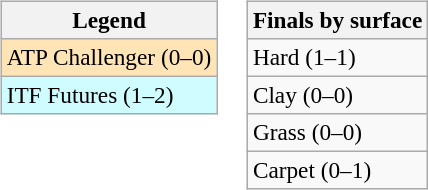<table>
<tr valign=top>
<td><br><table class=wikitable style=font-size:97%>
<tr>
<th>Legend</th>
</tr>
<tr bgcolor=moccasin>
<td>ATP Challenger (0–0)</td>
</tr>
<tr bgcolor=cffcff>
<td>ITF Futures (1–2)</td>
</tr>
</table>
</td>
<td><br><table class=wikitable style=font-size:97%>
<tr>
<th>Finals by surface</th>
</tr>
<tr>
<td>Hard (1–1)</td>
</tr>
<tr>
<td>Clay (0–0)</td>
</tr>
<tr>
<td>Grass (0–0)</td>
</tr>
<tr>
<td>Carpet (0–1)</td>
</tr>
</table>
</td>
</tr>
</table>
